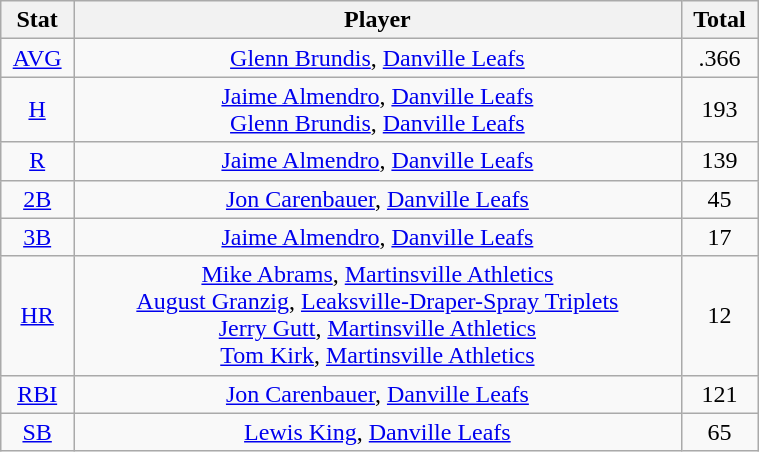<table class="wikitable" width="40%" style="text-align:center;">
<tr>
<th width="5%">Stat</th>
<th width="60%">Player</th>
<th width="5%">Total</th>
</tr>
<tr>
<td><a href='#'>AVG</a></td>
<td><a href='#'>Glenn Brundis</a>, <a href='#'>Danville Leafs</a></td>
<td>.366</td>
</tr>
<tr>
<td><a href='#'>H</a></td>
<td><a href='#'>Jaime Almendro</a>, <a href='#'>Danville Leafs</a> <br> <a href='#'>Glenn Brundis</a>, <a href='#'>Danville Leafs</a></td>
<td>193</td>
</tr>
<tr>
<td><a href='#'>R</a></td>
<td><a href='#'>Jaime Almendro</a>, <a href='#'>Danville Leafs</a></td>
<td>139</td>
</tr>
<tr>
<td><a href='#'>2B</a></td>
<td><a href='#'>Jon Carenbauer</a>, <a href='#'>Danville Leafs</a></td>
<td>45</td>
</tr>
<tr>
<td><a href='#'>3B</a></td>
<td><a href='#'>Jaime Almendro</a>, <a href='#'>Danville Leafs</a></td>
<td>17</td>
</tr>
<tr>
<td><a href='#'>HR</a></td>
<td><a href='#'>Mike Abrams</a>, <a href='#'>Martinsville Athletics</a> <br> <a href='#'>August Granzig</a>, <a href='#'>Leaksville-Draper-Spray Triplets</a> <br> <a href='#'>Jerry Gutt</a>, <a href='#'>Martinsville Athletics</a> <br> <a href='#'>Tom Kirk</a>, <a href='#'>Martinsville Athletics</a></td>
<td>12</td>
</tr>
<tr>
<td><a href='#'>RBI</a></td>
<td><a href='#'>Jon Carenbauer</a>, <a href='#'>Danville Leafs</a></td>
<td>121</td>
</tr>
<tr>
<td><a href='#'>SB</a></td>
<td><a href='#'>Lewis King</a>, <a href='#'>Danville Leafs</a></td>
<td>65</td>
</tr>
</table>
